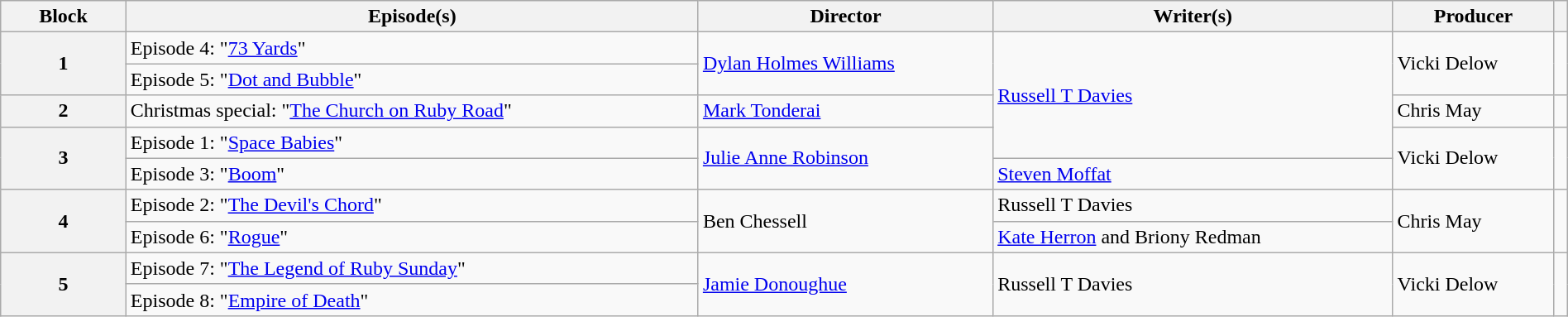<table class="wikitable" style="width:100%; margin-right:0;">
<tr>
<th style="width:8%">Block</th>
<th>Episode(s)</th>
<th>Director</th>
<th>Writer(s)</th>
<th>Producer</th>
<th></th>
</tr>
<tr>
<th rowspan="2">1</th>
<td>Episode 4: "<a href='#'>73 Yards</a>"</td>
<td rowspan="2"><a href='#'>Dylan Holmes Williams</a></td>
<td rowspan="4"><a href='#'>Russell T Davies</a></td>
<td rowspan="2">Vicki Delow</td>
<td rowspan="2" align="center"><br></td>
</tr>
<tr>
<td>Episode 5: "<a href='#'>Dot and Bubble</a>"</td>
</tr>
<tr>
<th>2</th>
<td>Christmas special: "<a href='#'>The Church on Ruby Road</a>"</td>
<td><a href='#'>Mark Tonderai</a></td>
<td>Chris May</td>
<td align="center"></td>
</tr>
<tr>
<th rowspan="2">3</th>
<td>Episode 1: "<a href='#'>Space Babies</a>"</td>
<td rowspan="2"><a href='#'>Julie Anne Robinson</a></td>
<td rowspan="2">Vicki Delow</td>
<td rowspan="2" align="center"><br></td>
</tr>
<tr>
<td>Episode 3: "<a href='#'>Boom</a>"</td>
<td><a href='#'>Steven Moffat</a></td>
</tr>
<tr>
<th rowspan="2">4</th>
<td>Episode 2: "<a href='#'>The Devil's Chord</a>"</td>
<td rowspan="2">Ben Chessell</td>
<td>Russell T Davies</td>
<td rowspan="2">Chris May</td>
<td rowspan="2" align="center"><br></td>
</tr>
<tr>
<td>Episode 6: "<a href='#'>Rogue</a>"</td>
<td><a href='#'>Kate Herron</a> and Briony Redman</td>
</tr>
<tr>
<th rowspan="2">5</th>
<td>Episode 7: "<a href='#'>The Legend of Ruby Sunday</a>"</td>
<td rowspan="2"><a href='#'>Jamie Donoughue</a></td>
<td rowspan="2">Russell T Davies</td>
<td rowspan="2">Vicki Delow</td>
<td rowspan="2" align="center"></td>
</tr>
<tr>
<td>Episode 8: "<a href='#'>Empire of Death</a>"</td>
</tr>
</table>
